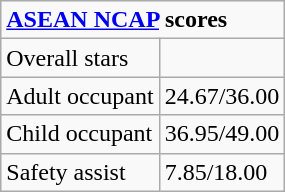<table class="wikitable">
<tr>
<td colspan="2"><strong><a href='#'>ASEAN NCAP</a> scores</strong></td>
</tr>
<tr>
<td>Overall stars</td>
<td></td>
</tr>
<tr>
<td>Adult occupant</td>
<td>24.67/36.00</td>
</tr>
<tr>
<td>Child occupant</td>
<td>36.95/49.00</td>
</tr>
<tr>
<td>Safety assist</td>
<td>7.85/18.00</td>
</tr>
</table>
